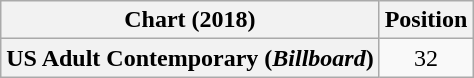<table class="wikitable plainrowheaders" style="text-align:center">
<tr>
<th scope="col">Chart (2018)</th>
<th scope="col">Position</th>
</tr>
<tr>
<th scope="row">US Adult Contemporary (<em>Billboard</em>)</th>
<td>32</td>
</tr>
</table>
